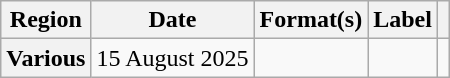<table class="wikitable plainrowheaders">
<tr>
<th scope="col">Region</th>
<th scope="col">Date</th>
<th scope="col">Format(s)</th>
<th scope="col">Label</th>
<th scope="col"></th>
</tr>
<tr>
<th scope="row">Various</th>
<td>15 August 2025</td>
<td></td>
<td></td>
<td style="text-align:center;"></td>
</tr>
</table>
